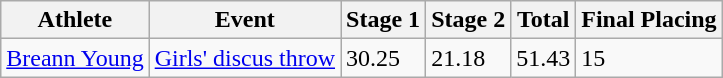<table class="wikitable">
<tr>
<th>Athlete</th>
<th>Event</th>
<th>Stage 1</th>
<th>Stage 2</th>
<th>Total</th>
<th>Final Placing</th>
</tr>
<tr>
<td><a href='#'>Breann Young</a></td>
<td><a href='#'>Girls' discus throw</a></td>
<td>30.25</td>
<td>21.18</td>
<td>51.43</td>
<td>15</td>
</tr>
</table>
